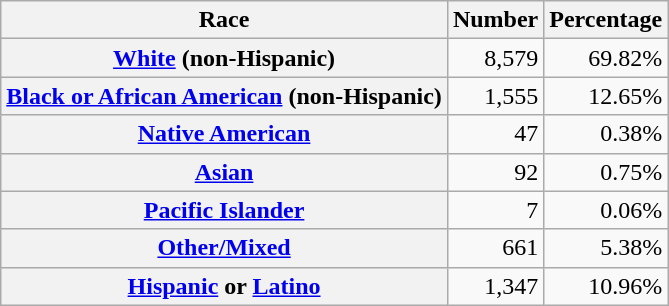<table class="wikitable" style="text-align:right">
<tr>
<th scope="col">Race</th>
<th scope="col">Number</th>
<th scope="col">Percentage</th>
</tr>
<tr>
<th scope="row"><a href='#'>White</a> (non-Hispanic)</th>
<td>8,579</td>
<td>69.82%</td>
</tr>
<tr>
<th scope="row"><a href='#'>Black or African American</a> (non-Hispanic)</th>
<td>1,555</td>
<td>12.65%</td>
</tr>
<tr>
<th scope="row"><a href='#'>Native American</a></th>
<td>47</td>
<td>0.38%</td>
</tr>
<tr>
<th scope="row"><a href='#'>Asian</a></th>
<td>92</td>
<td>0.75%</td>
</tr>
<tr>
<th scope="row"><a href='#'>Pacific Islander</a></th>
<td>7</td>
<td>0.06%</td>
</tr>
<tr>
<th scope="row"><a href='#'>Other/Mixed</a></th>
<td>661</td>
<td>5.38%</td>
</tr>
<tr>
<th scope="row"><a href='#'>Hispanic</a> or <a href='#'>Latino</a></th>
<td>1,347</td>
<td>10.96%</td>
</tr>
</table>
